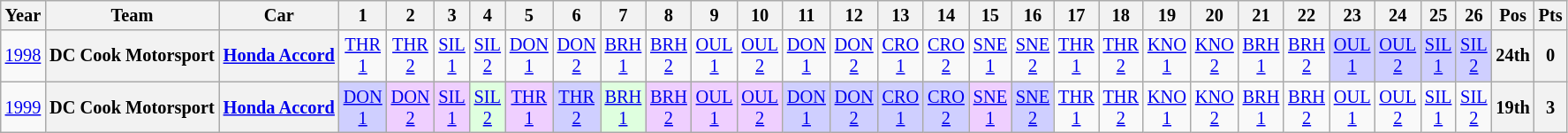<table class="wikitable" style="text-align:center; font-size:85%">
<tr>
<th>Year</th>
<th>Team</th>
<th>Car</th>
<th>1</th>
<th>2</th>
<th>3</th>
<th>4</th>
<th>5</th>
<th>6</th>
<th>7</th>
<th>8</th>
<th>9</th>
<th>10</th>
<th>11</th>
<th>12</th>
<th>13</th>
<th>14</th>
<th>15</th>
<th>16</th>
<th>17</th>
<th>18</th>
<th>19</th>
<th>20</th>
<th>21</th>
<th>22</th>
<th>23</th>
<th>24</th>
<th>25</th>
<th>26</th>
<th>Pos</th>
<th>Pts</th>
</tr>
<tr>
<td><a href='#'>1998</a></td>
<th nowrap>DC Cook Motorsport</th>
<th nowrap><a href='#'>Honda Accord</a></th>
<td><a href='#'>THR<br>1</a></td>
<td><a href='#'>THR<br>2</a></td>
<td><a href='#'>SIL<br>1</a></td>
<td><a href='#'>SIL<br>2</a></td>
<td><a href='#'>DON<br>1</a></td>
<td><a href='#'>DON<br>2</a></td>
<td><a href='#'>BRH<br>1</a></td>
<td><a href='#'>BRH<br>2</a></td>
<td><a href='#'>OUL<br>1</a></td>
<td><a href='#'>OUL<br>2</a></td>
<td><a href='#'>DON<br>1</a></td>
<td><a href='#'>DON<br>2</a></td>
<td><a href='#'>CRO<br>1</a></td>
<td><a href='#'>CRO<br>2</a></td>
<td><a href='#'>SNE<br>1</a></td>
<td><a href='#'>SNE<br>2</a></td>
<td><a href='#'>THR<br>1</a></td>
<td><a href='#'>THR<br>2</a></td>
<td><a href='#'>KNO<br>1</a></td>
<td><a href='#'>KNO<br>2</a></td>
<td><a href='#'>BRH<br>1</a></td>
<td><a href='#'>BRH<br>2</a></td>
<td style="background:#CFCFFF;"><a href='#'>OUL<br>1</a><br></td>
<td style="background:#CFCFFF;"><a href='#'>OUL<br>2</a><br></td>
<td style="background:#CFCFFF;"><a href='#'>SIL<br>1</a><br></td>
<td style="background:#CFCFFF;"><a href='#'>SIL<br>2</a><br></td>
<th>24th</th>
<th>0</th>
</tr>
<tr>
<td><a href='#'>1999</a></td>
<th nowrap>DC Cook Motorsport</th>
<th nowrap><a href='#'>Honda Accord</a></th>
<td style="background:#CFCFFF;"><a href='#'>DON<br>1</a><br></td>
<td style="background:#EFCFFF;"><a href='#'>DON<br>2</a><br></td>
<td style="background:#EFCFFF;"><a href='#'>SIL<br>1</a><br></td>
<td style="background:#DFFFDF;"><a href='#'>SIL<br>2</a><br></td>
<td style="background:#EFCFFF;"><a href='#'>THR<br>1</a><br></td>
<td style="background:#CFCFFF;"><a href='#'>THR<br>2</a><br></td>
<td style="background:#DFFFDF;"><a href='#'>BRH<br>1</a><br></td>
<td style="background:#EFCFFF;"><a href='#'>BRH<br>2</a><br></td>
<td style="background:#EFCFFF;"><a href='#'>OUL<br>1</a><br></td>
<td style="background:#EFCFFF;"><a href='#'>OUL<br>2</a><br></td>
<td style="background:#CFCFFF;"><a href='#'>DON<br>1</a><br></td>
<td style="background:#CFCFFF;"><a href='#'>DON<br>2</a><br></td>
<td style="background:#CFCFFF;"><a href='#'>CRO<br>1</a><br></td>
<td style="background:#CFCFFF;"><a href='#'>CRO<br>2</a><br></td>
<td style="background:#EFCFFF;"><a href='#'>SNE<br>1</a><br></td>
<td style="background:#CFCFFF;"><a href='#'>SNE<br>2</a><br></td>
<td><a href='#'>THR<br>1</a></td>
<td><a href='#'>THR<br>2</a></td>
<td><a href='#'>KNO<br>1</a></td>
<td><a href='#'>KNO<br>2</a></td>
<td><a href='#'>BRH<br>1</a></td>
<td><a href='#'>BRH<br>2</a></td>
<td><a href='#'>OUL<br>1</a></td>
<td><a href='#'>OUL<br>2</a></td>
<td><a href='#'>SIL<br>1</a></td>
<td><a href='#'>SIL<br>2</a></td>
<th>19th</th>
<th>3</th>
</tr>
</table>
